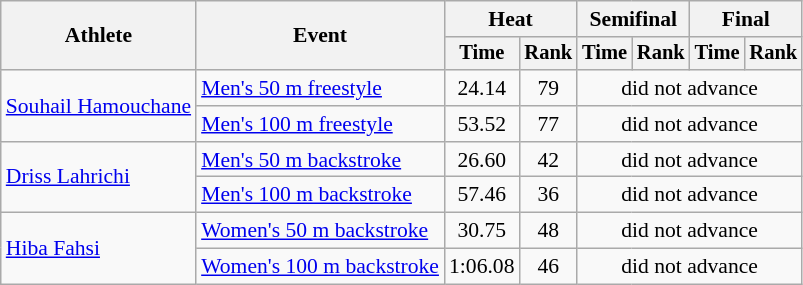<table class=wikitable style="font-size:90%">
<tr>
<th rowspan="2">Athlete</th>
<th rowspan="2">Event</th>
<th colspan="2">Heat</th>
<th colspan="2">Semifinal</th>
<th colspan="2">Final</th>
</tr>
<tr style="font-size:95%">
<th>Time</th>
<th>Rank</th>
<th>Time</th>
<th>Rank</th>
<th>Time</th>
<th>Rank</th>
</tr>
<tr align=center>
<td align=left rowspan=2><a href='#'>Souhail Hamouchane</a></td>
<td align=left><a href='#'>Men's 50 m freestyle</a></td>
<td>24.14</td>
<td>79</td>
<td colspan=4>did not advance</td>
</tr>
<tr align=center>
<td align=left><a href='#'>Men's 100 m freestyle</a></td>
<td>53.52</td>
<td>77</td>
<td colspan=4>did not advance</td>
</tr>
<tr align=center>
<td align=left rowspan=2><a href='#'>Driss Lahrichi</a></td>
<td align=left><a href='#'>Men's 50 m backstroke</a></td>
<td>26.60</td>
<td>42</td>
<td colspan=4>did not advance</td>
</tr>
<tr align=center>
<td align=left><a href='#'>Men's 100 m backstroke</a></td>
<td>57.46</td>
<td>36</td>
<td colspan=4>did not advance</td>
</tr>
<tr align=center>
<td align=left rowspan=2><a href='#'>Hiba Fahsi</a></td>
<td align=left><a href='#'>Women's 50 m backstroke</a></td>
<td>30.75</td>
<td>48</td>
<td colspan=4>did not advance</td>
</tr>
<tr align=center>
<td align=left><a href='#'>Women's 100 m backstroke</a></td>
<td>1:06.08</td>
<td>46</td>
<td colspan=4>did not advance</td>
</tr>
</table>
